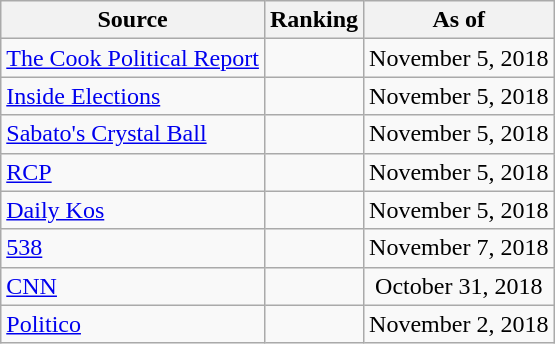<table class="wikitable" style="text-align:center">
<tr>
<th>Source</th>
<th>Ranking</th>
<th>As of</th>
</tr>
<tr>
<td align=left><a href='#'>The Cook Political Report</a></td>
<td></td>
<td>November 5, 2018</td>
</tr>
<tr>
<td align=left><a href='#'>Inside Elections</a></td>
<td></td>
<td>November 5, 2018</td>
</tr>
<tr>
<td align=left><a href='#'>Sabato's Crystal Ball</a></td>
<td></td>
<td>November 5, 2018</td>
</tr>
<tr>
<td align="left"><a href='#'>RCP</a></td>
<td></td>
<td>November 5, 2018</td>
</tr>
<tr>
<td align="left"><a href='#'>Daily Kos</a></td>
<td></td>
<td>November 5, 2018</td>
</tr>
<tr>
<td align="left"><a href='#'>538</a></td>
<td></td>
<td>November 7, 2018</td>
</tr>
<tr>
<td align="left"><a href='#'>CNN</a></td>
<td></td>
<td>October 31, 2018</td>
</tr>
<tr>
<td align="left"><a href='#'>Politico</a></td>
<td></td>
<td>November 2, 2018</td>
</tr>
</table>
